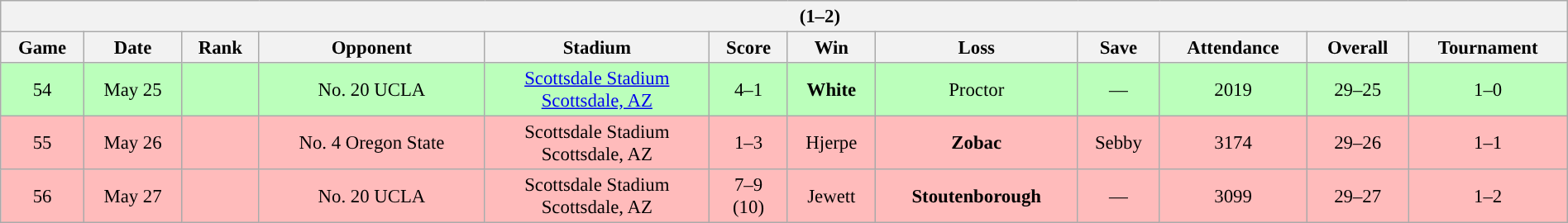<table class="wikitable collapsible collapsed" style="margin:auto; width:100%; text-align:center; font-size:95%">
<tr>
<th colspan=12 style="padding-left:4em;"> (1–2)</th>
</tr>
<tr>
<th>Game</th>
<th>Date</th>
<th>Rank</th>
<th>Opponent</th>
<th>Stadium</th>
<th>Score</th>
<th>Win</th>
<th>Loss</th>
<th>Save</th>
<th>Attendance</th>
<th>Overall</th>
<th>Tournament</th>
</tr>
<tr style="background:#bfb;">
<td>54</td>
<td>May 25</td>
<td></td>
<td>No. 20 UCLA</td>
<td><a href='#'>Scottsdale Stadium</a><br><a href='#'>Scottsdale, AZ</a></td>
<td>4–1</td>
<td><strong>White</strong></td>
<td>Proctor</td>
<td>—</td>
<td>2019</td>
<td>29–25</td>
<td>1–0</td>
</tr>
<tr style="background:#fbb;">
<td>55</td>
<td>May 26</td>
<td></td>
<td>No. 4 Oregon State</td>
<td>Scottsdale Stadium<br>Scottsdale, AZ</td>
<td>1–3</td>
<td>Hjerpe</td>
<td><strong>Zobac</strong></td>
<td>Sebby</td>
<td>3174</td>
<td>29–26</td>
<td>1–1</td>
</tr>
<tr style="background:#fbb;">
<td>56</td>
<td>May 27</td>
<td></td>
<td>No. 20 UCLA</td>
<td>Scottsdale Stadium<br>Scottsdale, AZ</td>
<td>7–9 <br> (10)</td>
<td>Jewett</td>
<td><strong>Stoutenborough</strong></td>
<td>—</td>
<td>3099</td>
<td>29–27</td>
<td>1–2</td>
</tr>
</table>
